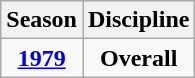<table class="wikitable">
<tr>
<th>Season</th>
<th>Discipline</th>
</tr>
<tr>
<td align=center><strong><a href='#'>1979</a></strong></td>
<td align=center><strong>Overall</strong></td>
</tr>
</table>
